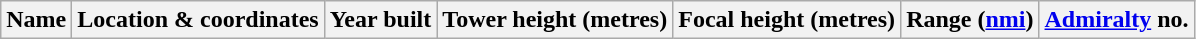<table class="wikitable sortable">
<tr>
<th>Name</th>
<th>Location & coordinates</th>
<th>Year built</th>
<th>Tower height (metres)</th>
<th>Focal height (metres)</th>
<th>Range (<a href='#'>nmi</a>)</th>
<th><a href='#'>Admiralty</a> no.<br>






























</th>
</tr>
</table>
